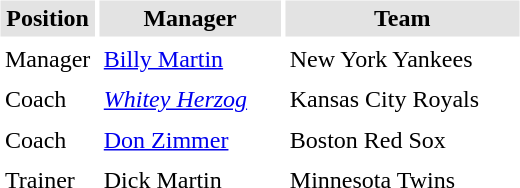<table border="0" cellspacing="3" cellpadding="3">
<tr style="background: #e3e3e3;">
<th width="50">Position</th>
<th width="115">Manager</th>
<th width="150">Team</th>
</tr>
<tr>
<td>Manager</td>
<td><a href='#'>Billy Martin</a></td>
<td>New York Yankees</td>
</tr>
<tr>
<td>Coach</td>
<td><em><a href='#'>Whitey Herzog</a></em></td>
<td>Kansas City Royals</td>
</tr>
<tr>
<td>Coach</td>
<td><a href='#'>Don Zimmer</a></td>
<td>Boston Red Sox</td>
</tr>
<tr>
<td>Trainer</td>
<td>Dick Martin</td>
<td>Minnesota Twins</td>
</tr>
</table>
